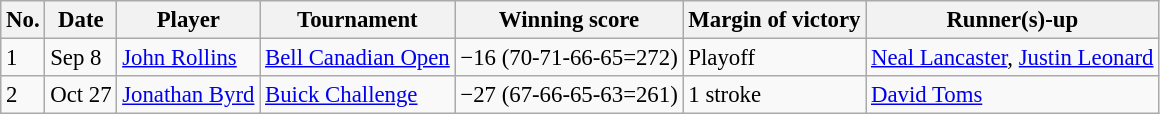<table class="wikitable" style="font-size:95%;">
<tr>
<th>No.</th>
<th>Date</th>
<th>Player</th>
<th>Tournament</th>
<th>Winning score</th>
<th>Margin of victory</th>
<th>Runner(s)-up</th>
</tr>
<tr>
<td>1</td>
<td>Sep 8</td>
<td> <a href='#'>John Rollins</a></td>
<td><a href='#'>Bell Canadian Open</a></td>
<td>−16 (70-71-66-65=272)</td>
<td>Playoff</td>
<td> <a href='#'>Neal Lancaster</a>,  <a href='#'>Justin Leonard</a></td>
</tr>
<tr>
<td>2</td>
<td>Oct 27</td>
<td> <a href='#'>Jonathan Byrd</a></td>
<td><a href='#'>Buick Challenge</a></td>
<td>−27 (67-66-65-63=261)</td>
<td>1 stroke</td>
<td> <a href='#'>David Toms</a></td>
</tr>
</table>
